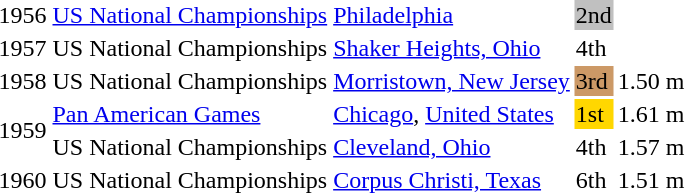<table>
<tr>
<td>1956</td>
<td><a href='#'>US National Championships</a></td>
<td><a href='#'>Philadelphia</a></td>
<td bgcolor="silver">2nd</td>
<td></td>
</tr>
<tr>
<td>1957</td>
<td>US National Championships</td>
<td><a href='#'>Shaker Heights, Ohio</a></td>
<td>4th</td>
<td></td>
</tr>
<tr>
<td>1958</td>
<td>US National Championships</td>
<td><a href='#'>Morristown, New Jersey</a></td>
<td bgcolor="cc9966">3rd</td>
<td>1.50 m</td>
</tr>
<tr>
<td rowspan=2>1959</td>
<td><a href='#'>Pan American Games</a></td>
<td><a href='#'>Chicago</a>, <a href='#'>United States</a></td>
<td bgcolor="gold">1st</td>
<td>1.61 m</td>
</tr>
<tr>
<td>US National Championships</td>
<td><a href='#'>Cleveland, Ohio</a></td>
<td>4th</td>
<td>1.57 m</td>
</tr>
<tr>
<td>1960</td>
<td>US National Championships</td>
<td><a href='#'>Corpus Christi, Texas</a></td>
<td>6th</td>
<td>1.51 m</td>
</tr>
</table>
